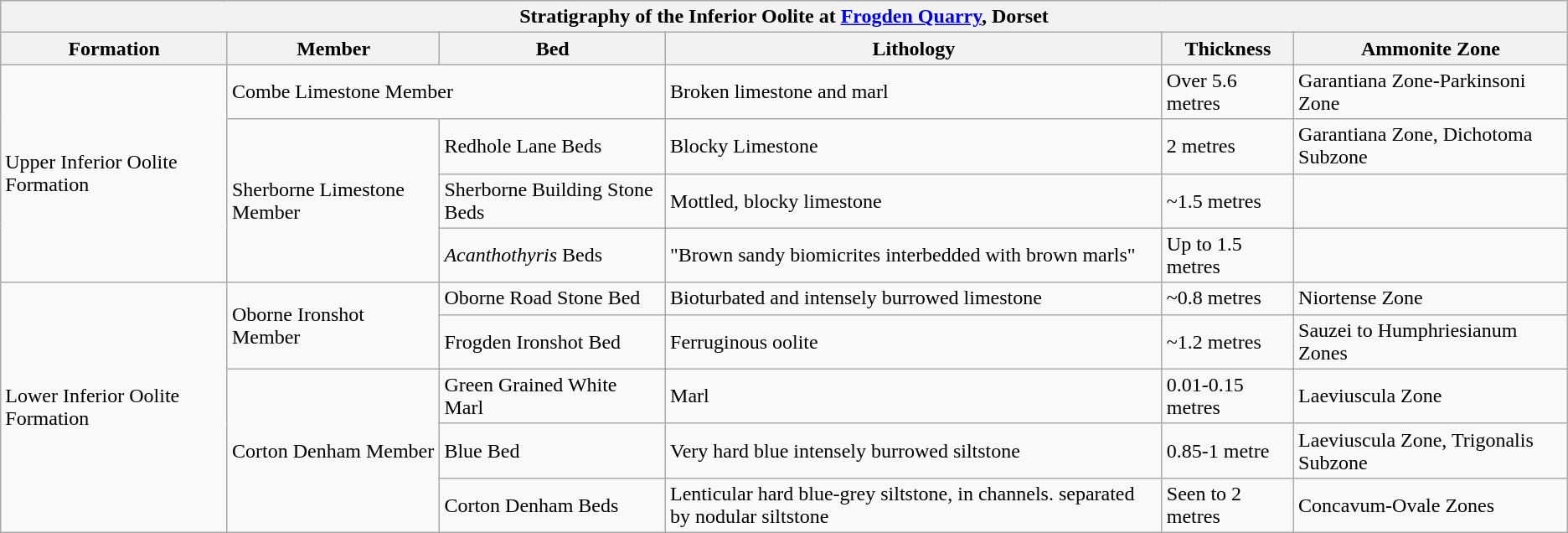<table class="wikitable">
<tr>
<th colspan="6">Stratigraphy of the Inferior Oolite at <a href='#'>Frogden Quarry</a>, Dorset</th>
</tr>
<tr>
<th>Formation</th>
<th>Member</th>
<th>Bed</th>
<th>Lithology</th>
<th>Thickness</th>
<th>Ammonite Zone</th>
</tr>
<tr>
<td rowspan="4">Upper Inferior Oolite Formation</td>
<td colspan="2">Combe Limestone Member</td>
<td>Broken limestone and marl</td>
<td>Over 5.6 metres</td>
<td>Garantiana Zone-Parkinsoni Zone</td>
</tr>
<tr>
<td rowspan="3">Sherborne Limestone Member</td>
<td>Redhole Lane Beds</td>
<td>Blocky Limestone</td>
<td>2 metres</td>
<td>Garantiana Zone, Dichotoma Subzone</td>
</tr>
<tr>
<td>Sherborne Building Stone Beds</td>
<td>Mottled, blocky limestone</td>
<td>~1.5 metres</td>
<td></td>
</tr>
<tr>
<td><em>Acanthothyris</em> Beds</td>
<td>"Brown sandy biomicrites interbedded with brown marls"</td>
<td>Up to 1.5 metres</td>
<td></td>
</tr>
<tr>
<td rowspan="5">Lower Inferior Oolite Formation</td>
<td rowspan="2">Oborne Ironshot Member</td>
<td>Oborne Road Stone Bed</td>
<td>Bioturbated and intensely burrowed limestone</td>
<td>~0.8  metres</td>
<td>Niortense Zone</td>
</tr>
<tr>
<td>Frogden Ironshot Bed</td>
<td>Ferruginous oolite</td>
<td>~1.2 metres</td>
<td>Sauzei to Humphriesianum  Zones</td>
</tr>
<tr>
<td rowspan="3">Corton Denham Member</td>
<td>Green Grained White Marl</td>
<td>Marl</td>
<td>0.01-0.15 metres</td>
<td>Laeviuscula Zone</td>
</tr>
<tr>
<td>Blue Bed</td>
<td>Very hard blue intensely burrowed siltstone</td>
<td>0.85-1 metre</td>
<td>Laeviuscula Zone, Trigonalis Subzone</td>
</tr>
<tr>
<td>Corton Denham Beds</td>
<td>Lenticular hard blue-grey siltstone, in channels. separated by nodular siltstone</td>
<td>Seen to 2 metres</td>
<td>Concavum-Ovale Zones</td>
</tr>
</table>
